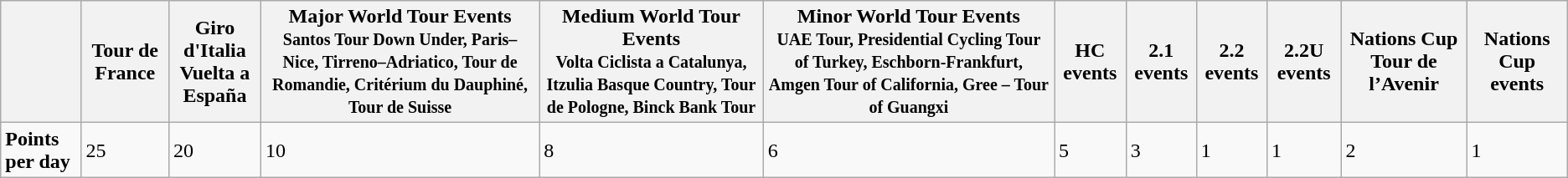<table class="wikitable">
<tr>
<th></th>
<th>Tour de France</th>
<th>Giro d'Italia <br> Vuelta a España</th>
<th>Major World Tour Events<br><small>
Santos Tour Down Under, Paris–Nice, Tirreno–Adriatico, Tour de Romandie, Critérium du Dauphiné, Tour de Suisse
</small></th>
<th>Medium World Tour Events<br><small>
Volta Ciclista a Catalunya, Itzulia Basque Country, Tour de Pologne, Binck Bank Tour
</small></th>
<th>Minor World Tour Events<br><small>
UAE Tour, Presidential Cycling Tour of Turkey, Eschborn-Frankfurt, Amgen Tour of California, Gree – Tour of Guangxi
</small></th>
<th>HC events</th>
<th>2.1 events</th>
<th>2.2 events</th>
<th>2.2U events</th>
<th>Nations Cup Tour de l’Avenir</th>
<th>Nations Cup events</th>
</tr>
<tr>
<td><strong>Points per day</strong></td>
<td>25</td>
<td>20</td>
<td>10</td>
<td>8</td>
<td>6</td>
<td>5</td>
<td>3</td>
<td>1</td>
<td>1</td>
<td>2</td>
<td>1</td>
</tr>
</table>
